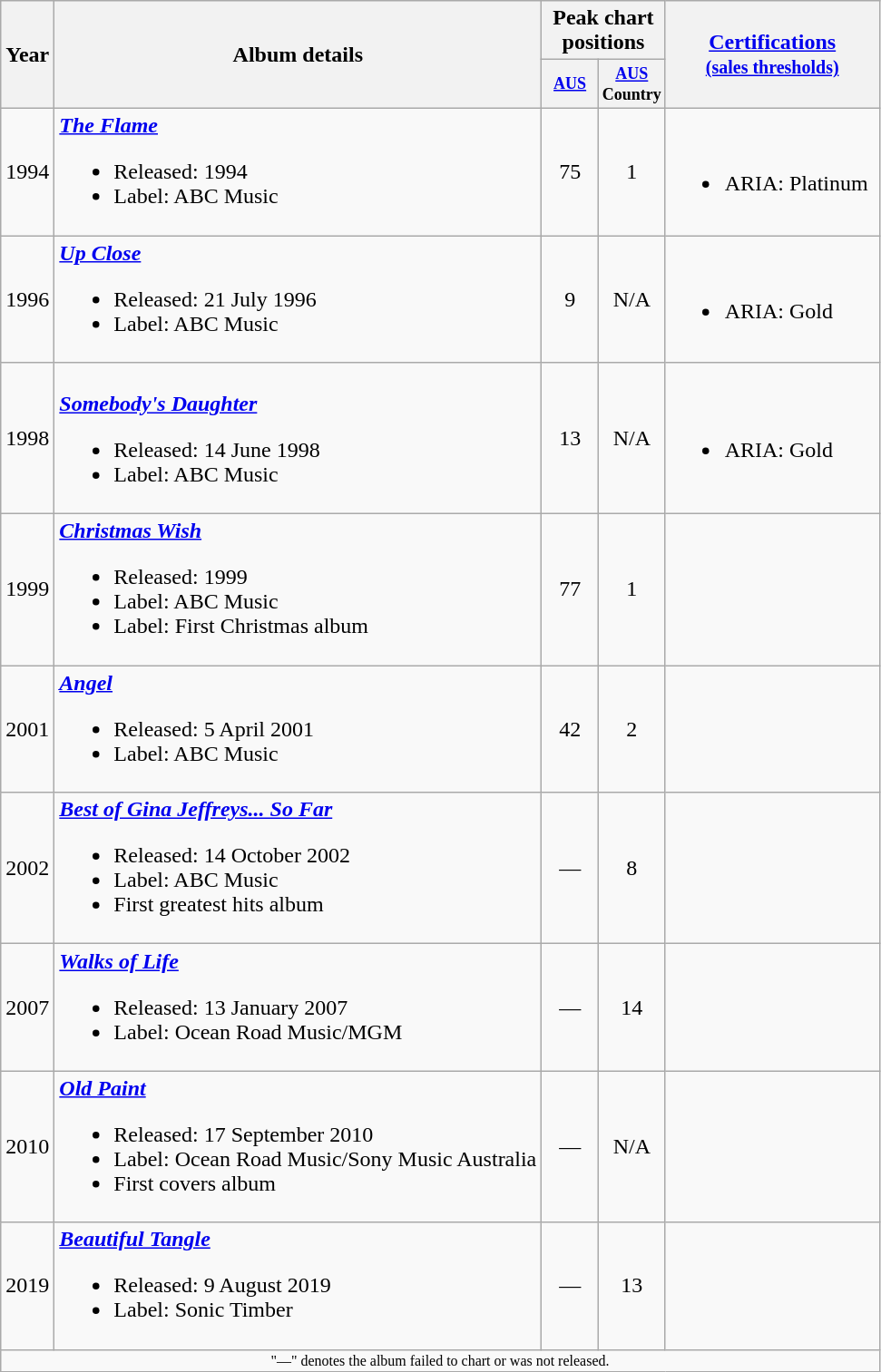<table class="wikitable" style="text-align:center;">
<tr>
<th rowspan="2">Year</th>
<th rowspan="2">Album details</th>
<th colspan="2">Peak chart positions</th>
<th rowspan="2" width="150"><a href='#'>Certifications</a><br><small><a href='#'>(sales thresholds)</a></small></th>
</tr>
<tr>
<th style="width:3em;font-size:75%"><a href='#'>AUS</a><br></th>
<th style="width:3em;font-size:75%"><a href='#'>AUS</a> Country<br></th>
</tr>
<tr>
<td>1994</td>
<td align="left"><strong><em><a href='#'>The Flame</a></em></strong><br><ul><li>Released: 1994</li><li>Label: ABC Music</li></ul></td>
<td>75</td>
<td>1</td>
<td align="left"><br><ul><li>ARIA: Platinum</li></ul></td>
</tr>
<tr>
<td>1996</td>
<td align="left"><strong><em><a href='#'>Up Close</a></em></strong><br><ul><li>Released: 21 July 1996</li><li>Label: ABC Music</li></ul></td>
<td>9</td>
<td>N/A</td>
<td align="left"><br><ul><li>ARIA: Gold</li></ul></td>
</tr>
<tr>
<td>1998</td>
<td align="left"><br><strong><em><a href='#'>Somebody's Daughter</a></em></strong><ul><li>Released: 14 June 1998</li><li>Label: ABC Music</li></ul></td>
<td>13</td>
<td>N/A</td>
<td align="left"><br><ul><li>ARIA: Gold</li></ul></td>
</tr>
<tr>
<td>1999</td>
<td align=left><strong><em><a href='#'>Christmas Wish</a></em></strong><br><ul><li>Released: 1999</li><li>Label: ABC Music</li><li>Label: First Christmas album</li></ul></td>
<td>77</td>
<td>1</td>
<td align=left></td>
</tr>
<tr>
<td>2001</td>
<td align=left><strong><em><a href='#'>Angel</a></em></strong><br><ul><li>Released: 5 April 2001</li><li>Label: ABC Music</li></ul></td>
<td>42</td>
<td>2</td>
<td align=left></td>
</tr>
<tr>
<td>2002</td>
<td align=left><strong><em><a href='#'>Best of Gina Jeffreys... So Far</a></em></strong><br><ul><li>Released: 14 October 2002</li><li>Label: ABC Music</li><li>First greatest hits album</li></ul></td>
<td>—</td>
<td>8</td>
<td align=left></td>
</tr>
<tr>
<td>2007</td>
<td align=left><strong><em><a href='#'>Walks of Life</a></em></strong><br><ul><li>Released: 13 January 2007</li><li>Label: Ocean Road Music/MGM</li></ul></td>
<td>—</td>
<td>14</td>
<td align=left></td>
</tr>
<tr>
<td>2010</td>
<td align=left><strong><em><a href='#'>Old Paint</a></em></strong><br><ul><li>Released: 17 September 2010</li><li>Label: Ocean Road Music/Sony Music Australia</li><li>First covers album</li></ul></td>
<td>—</td>
<td>N/A</td>
<td align=left></td>
</tr>
<tr>
<td>2019</td>
<td align=left><strong><em><a href='#'>Beautiful Tangle</a></em></strong><br><ul><li>Released: 9 August 2019</li><li>Label: Sonic Timber</li></ul></td>
<td>—</td>
<td>13</td>
<td align=left></td>
</tr>
<tr>
<td colspan="20" style="font-size:8pt">"—" denotes the album failed to chart or was not released.</td>
</tr>
</table>
